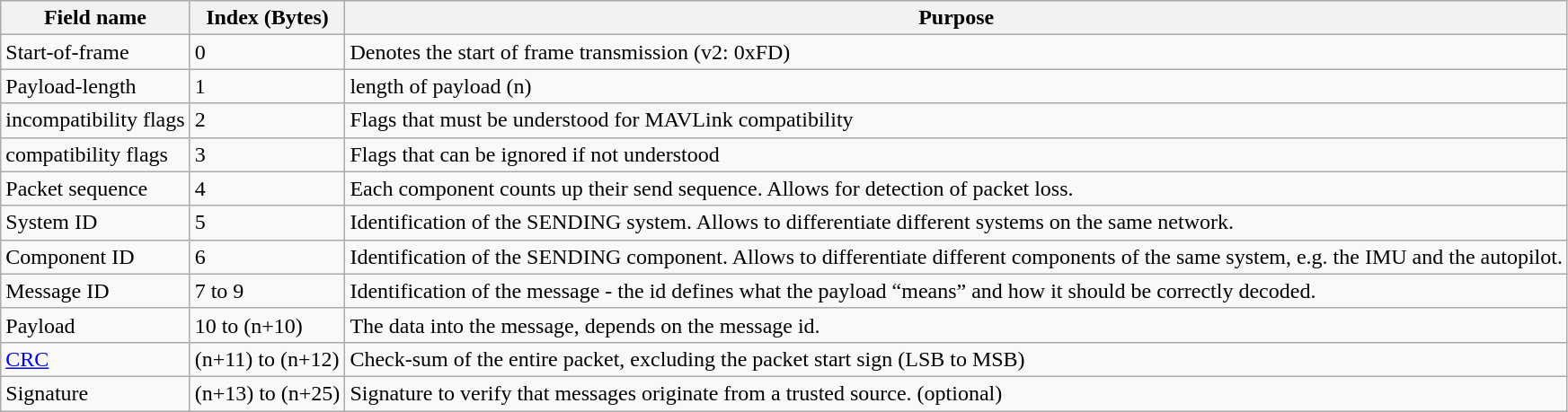<table class="wikitable">
<tr ">
<th>Field name</th>
<th>Index (Bytes)</th>
<th>Purpose</th>
</tr>
<tr>
<td>Start-of-frame</td>
<td>0</td>
<td>Denotes the start of frame transmission (v2: 0xFD)</td>
</tr>
<tr>
<td>Payload-length</td>
<td>1</td>
<td>length of payload (n)</td>
</tr>
<tr>
<td>incompatibility flags</td>
<td>2</td>
<td>Flags that must be understood for MAVLink compatibility</td>
</tr>
<tr>
<td>compatibility flags</td>
<td>3</td>
<td>Flags that can be ignored if not understood</td>
</tr>
<tr>
<td>Packet sequence</td>
<td>4</td>
<td>Each component counts up their send sequence. Allows for detection of packet loss.</td>
</tr>
<tr>
<td>System ID</td>
<td>5</td>
<td>Identification of the SENDING system. Allows to differentiate different systems on the same network.</td>
</tr>
<tr>
<td>Component ID</td>
<td>6</td>
<td>Identification of the SENDING component. Allows to differentiate different components of the same system, e.g. the IMU and the autopilot.</td>
</tr>
<tr>
<td>Message ID</td>
<td>7 to 9</td>
<td>Identification of the message - the id defines what the payload “means” and how it should be correctly decoded.</td>
</tr>
<tr>
<td>Payload</td>
<td>10 to (n+10)</td>
<td>The data into the message, depends on the message id.</td>
</tr>
<tr>
<td><a href='#'>CRC</a></td>
<td>(n+11) to (n+12)</td>
<td>Check-sum of the entire packet, excluding the packet start sign (LSB to MSB)</td>
</tr>
<tr>
<td>Signature</td>
<td>(n+13) to (n+25)</td>
<td>Signature to verify that messages originate from a trusted source. (optional)</td>
</tr>
</table>
